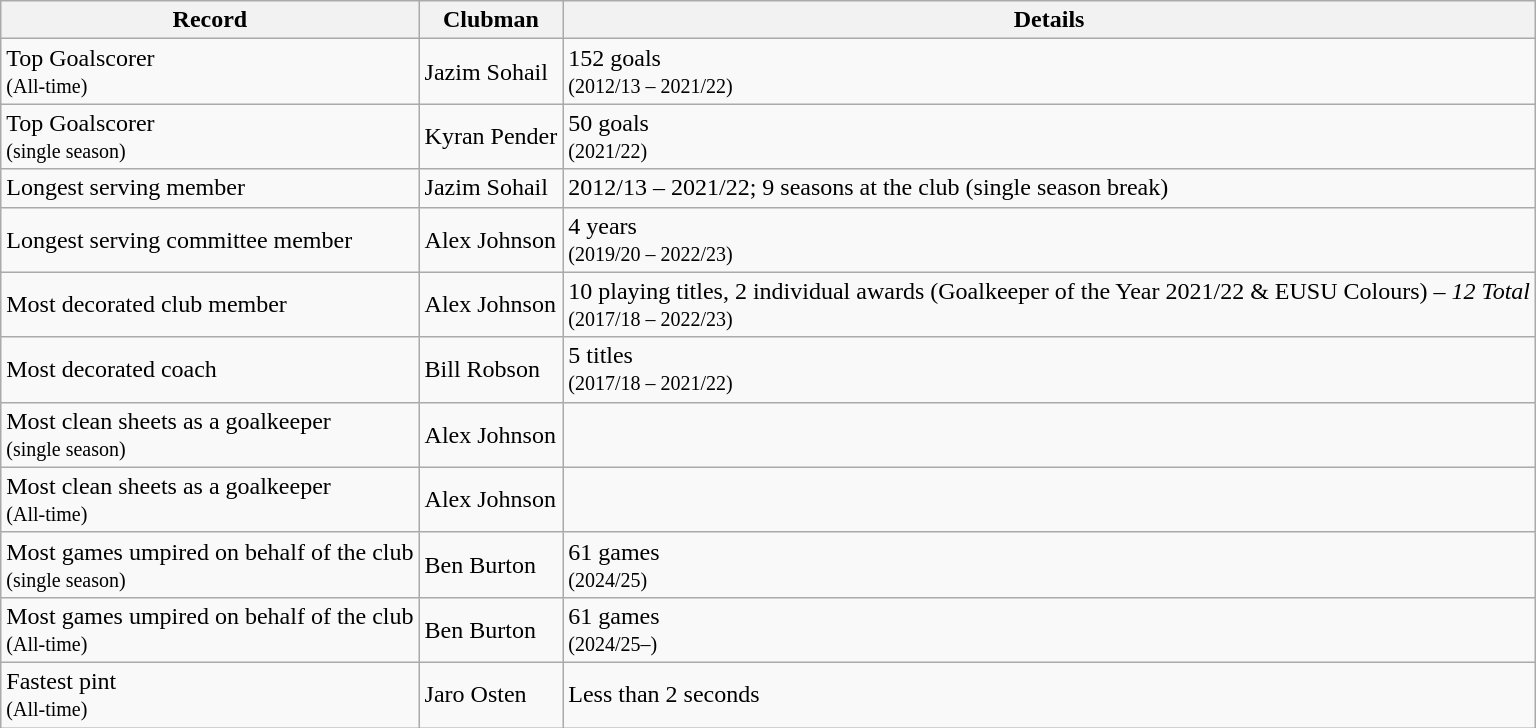<table class="wikitable">
<tr>
<th>Record</th>
<th>Clubman</th>
<th>Details</th>
</tr>
<tr>
<td>Top Goalscorer<br><small>(All-time)</small></td>
<td>Jazim Sohail</td>
<td>152 goals<br><small>(2012/13 – 2021/22)</small></td>
</tr>
<tr>
<td>Top Goalscorer<br><small>(single season)</small></td>
<td>Kyran Pender</td>
<td>50 goals<br><small>(2021/22)</small></td>
</tr>
<tr>
<td>Longest serving member</td>
<td>Jazim Sohail</td>
<td>2012/13 – 2021/22; 9 seasons at the club (single season break)</td>
</tr>
<tr>
<td>Longest serving committee member</td>
<td>Alex Johnson</td>
<td>4 years<br><small>(2019/20 – 2022/23)</small></td>
</tr>
<tr>
<td>Most decorated club member</td>
<td>Alex Johnson</td>
<td>10 playing titles, 2 individual awards (Goalkeeper of the Year 2021/22 & EUSU Colours) – <em>12 Total</em><br><small>(2017/18 – 2022/23)</small></td>
</tr>
<tr>
<td>Most decorated coach</td>
<td>Bill Robson</td>
<td>5 titles<br><small>(2017/18 – 2021/22)</small></td>
</tr>
<tr>
<td>Most clean sheets as a goalkeeper<br><small>(single season)</small></td>
<td>Alex Johnson</td>
<td></td>
</tr>
<tr>
<td>Most clean sheets as a goalkeeper<br><small>(All-time)</small></td>
<td>Alex Johnson</td>
<td></td>
</tr>
<tr>
<td>Most games umpired on behalf of the club<br><small>(single season)</small></td>
<td>Ben Burton</td>
<td>61 games<br><small>(2024/25)</small></td>
</tr>
<tr>
<td>Most games umpired on behalf of the club<br><small>(All-time)</small></td>
<td>Ben Burton</td>
<td>61 games<br><small>(2024/25–)</small></td>
</tr>
<tr>
<td>Fastest pint<br><small>(All-time)</small></td>
<td>Jaro Osten</td>
<td>Less than 2 seconds</td>
</tr>
</table>
